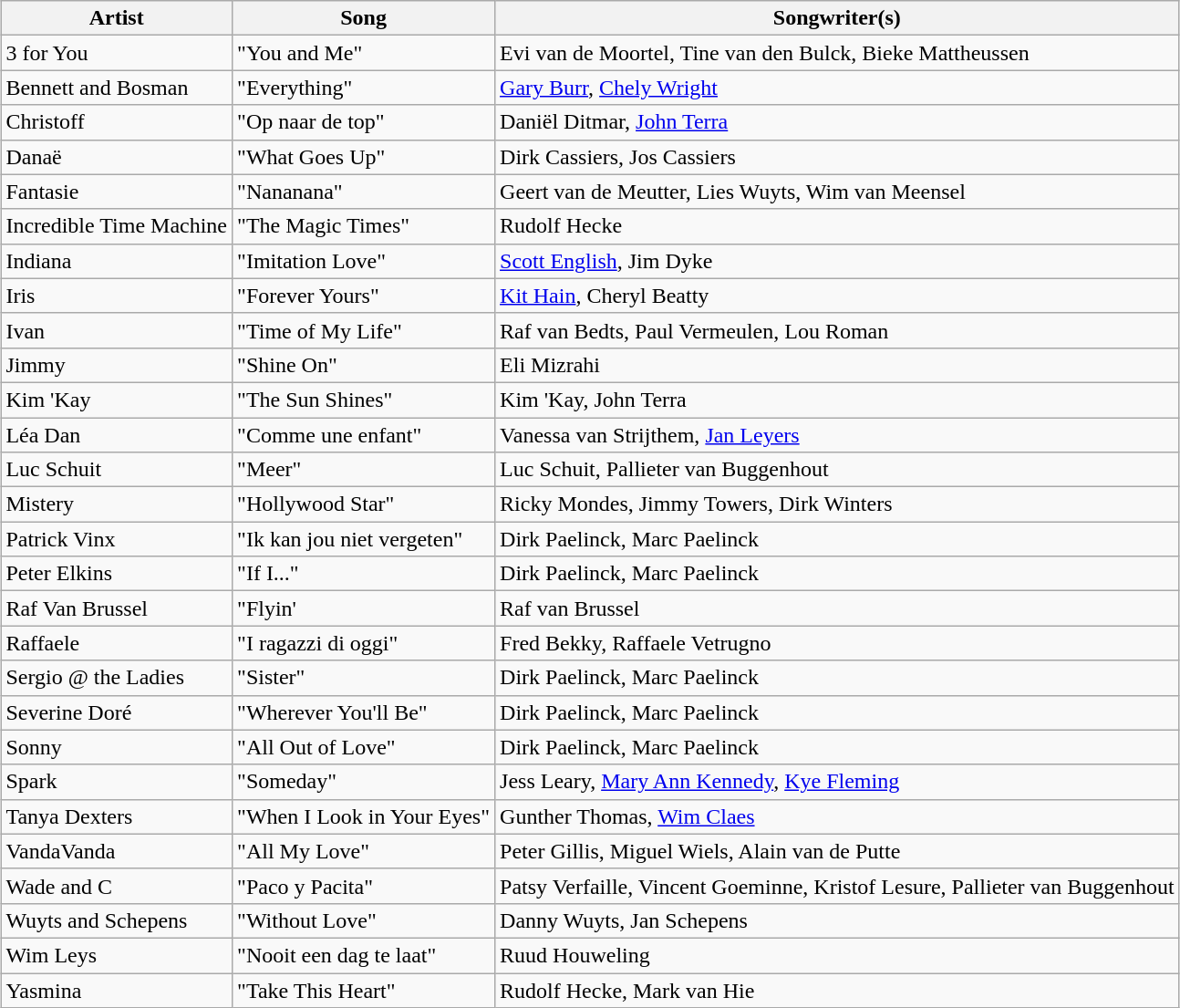<table class="wikitable" style="margin: 1em auto 1em auto">
<tr>
<th>Artist</th>
<th>Song</th>
<th>Songwriter(s)</th>
</tr>
<tr>
<td>3 for You</td>
<td>"You and Me"</td>
<td>Evi van de Moortel, Tine van den Bulck, Bieke Mattheussen</td>
</tr>
<tr>
<td>Bennett and Bosman</td>
<td>"Everything"</td>
<td><a href='#'>Gary Burr</a>, <a href='#'>Chely Wright</a></td>
</tr>
<tr>
<td>Christoff</td>
<td>"Op naar de top"</td>
<td>Daniël Ditmar, <a href='#'>John Terra</a></td>
</tr>
<tr>
<td>Danaë</td>
<td>"What Goes Up"</td>
<td>Dirk Cassiers, Jos Cassiers</td>
</tr>
<tr>
<td>Fantasie</td>
<td>"Nananana"</td>
<td>Geert van de Meutter, Lies Wuyts, Wim van Meensel</td>
</tr>
<tr>
<td>Incredible Time Machine</td>
<td>"The Magic Times"</td>
<td>Rudolf Hecke</td>
</tr>
<tr>
<td>Indiana</td>
<td>"Imitation Love"</td>
<td><a href='#'>Scott English</a>, Jim Dyke</td>
</tr>
<tr>
<td>Iris</td>
<td>"Forever Yours"</td>
<td><a href='#'>Kit Hain</a>, Cheryl Beatty</td>
</tr>
<tr>
<td>Ivan</td>
<td>"Time of My Life"</td>
<td>Raf van Bedts, Paul Vermeulen, Lou Roman</td>
</tr>
<tr>
<td>Jimmy</td>
<td>"Shine On"</td>
<td>Eli Mizrahi</td>
</tr>
<tr>
<td>Kim 'Kay</td>
<td>"The Sun Shines"</td>
<td>Kim 'Kay, John Terra</td>
</tr>
<tr>
<td>Léa Dan</td>
<td>"Comme une enfant"</td>
<td>Vanessa van Strijthem, <a href='#'>Jan Leyers</a></td>
</tr>
<tr>
<td>Luc Schuit</td>
<td>"Meer"</td>
<td>Luc Schuit, Pallieter van Buggenhout</td>
</tr>
<tr>
<td>Mistery</td>
<td>"Hollywood Star"</td>
<td>Ricky Mondes, Jimmy Towers, Dirk Winters</td>
</tr>
<tr>
<td>Patrick Vinx</td>
<td>"Ik kan jou niet vergeten"</td>
<td>Dirk Paelinck, Marc Paelinck</td>
</tr>
<tr>
<td>Peter Elkins</td>
<td>"If I..."</td>
<td>Dirk Paelinck, Marc Paelinck</td>
</tr>
<tr>
<td>Raf Van Brussel</td>
<td>"Flyin'</td>
<td>Raf van Brussel</td>
</tr>
<tr>
<td>Raffaele</td>
<td>"I ragazzi di oggi"</td>
<td>Fred Bekky, Raffaele Vetrugno</td>
</tr>
<tr>
<td>Sergio @ the Ladies</td>
<td>"Sister"</td>
<td>Dirk Paelinck, Marc Paelinck</td>
</tr>
<tr>
<td>Severine Doré</td>
<td>"Wherever You'll Be"</td>
<td>Dirk Paelinck, Marc Paelinck</td>
</tr>
<tr>
<td>Sonny</td>
<td>"All Out of Love"</td>
<td>Dirk Paelinck, Marc Paelinck</td>
</tr>
<tr>
<td>Spark</td>
<td>"Someday"</td>
<td>Jess Leary, <a href='#'>Mary Ann Kennedy</a>, <a href='#'>Kye Fleming</a></td>
</tr>
<tr>
<td>Tanya Dexters</td>
<td>"When I Look in Your Eyes"</td>
<td>Gunther Thomas, <a href='#'>Wim Claes</a></td>
</tr>
<tr>
<td>VandaVanda</td>
<td>"All My Love"</td>
<td>Peter Gillis, Miguel Wiels, Alain van de Putte</td>
</tr>
<tr>
<td>Wade and C</td>
<td>"Paco y Pacita"</td>
<td>Patsy Verfaille, Vincent Goeminne, Kristof Lesure, Pallieter van Buggenhout</td>
</tr>
<tr>
<td>Wuyts and Schepens</td>
<td>"Without Love"</td>
<td>Danny Wuyts, Jan Schepens</td>
</tr>
<tr>
<td>Wim Leys</td>
<td>"Nooit een dag te laat"</td>
<td>Ruud Houweling</td>
</tr>
<tr>
<td>Yasmina</td>
<td>"Take This Heart"</td>
<td>Rudolf Hecke, Mark van Hie</td>
</tr>
</table>
